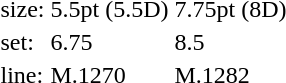<table style="margin-left:40px;">
<tr>
<td>size:</td>
<td>5.5pt (5.5D)</td>
<td>7.75pt (8D)</td>
</tr>
<tr>
<td>set:</td>
<td>6.75</td>
<td>8.5</td>
</tr>
<tr>
<td>line:</td>
<td>M.1270</td>
<td>M.1282</td>
</tr>
</table>
